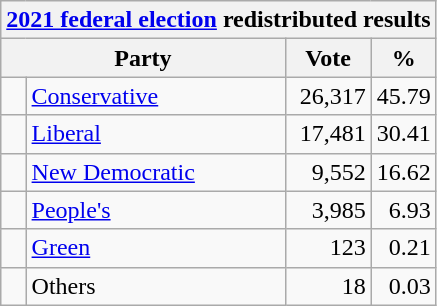<table class="wikitable">
<tr>
<th colspan="4"><a href='#'>2021 federal election</a> redistributed results</th>
</tr>
<tr>
<th bgcolor="#DDDDFF" width="130px" colspan="2">Party</th>
<th bgcolor="#DDDDFF" width="50px">Vote</th>
<th bgcolor="#DDDDFF" width="30px">%</th>
</tr>
<tr>
<td> </td>
<td><a href='#'>Conservative</a></td>
<td align=right>26,317</td>
<td align=right>45.79</td>
</tr>
<tr>
<td> </td>
<td><a href='#'>Liberal</a></td>
<td align=right>17,481</td>
<td align=right>30.41</td>
</tr>
<tr>
<td> </td>
<td><a href='#'>New Democratic</a></td>
<td align=right>9,552</td>
<td align=right>16.62</td>
</tr>
<tr>
<td> </td>
<td><a href='#'>People's</a></td>
<td align=right>3,985</td>
<td align=right>6.93</td>
</tr>
<tr>
<td> </td>
<td><a href='#'>Green</a></td>
<td align=right>123</td>
<td align=right>0.21</td>
</tr>
<tr>
<td> </td>
<td>Others</td>
<td align=right>18</td>
<td align=right>0.03</td>
</tr>
</table>
